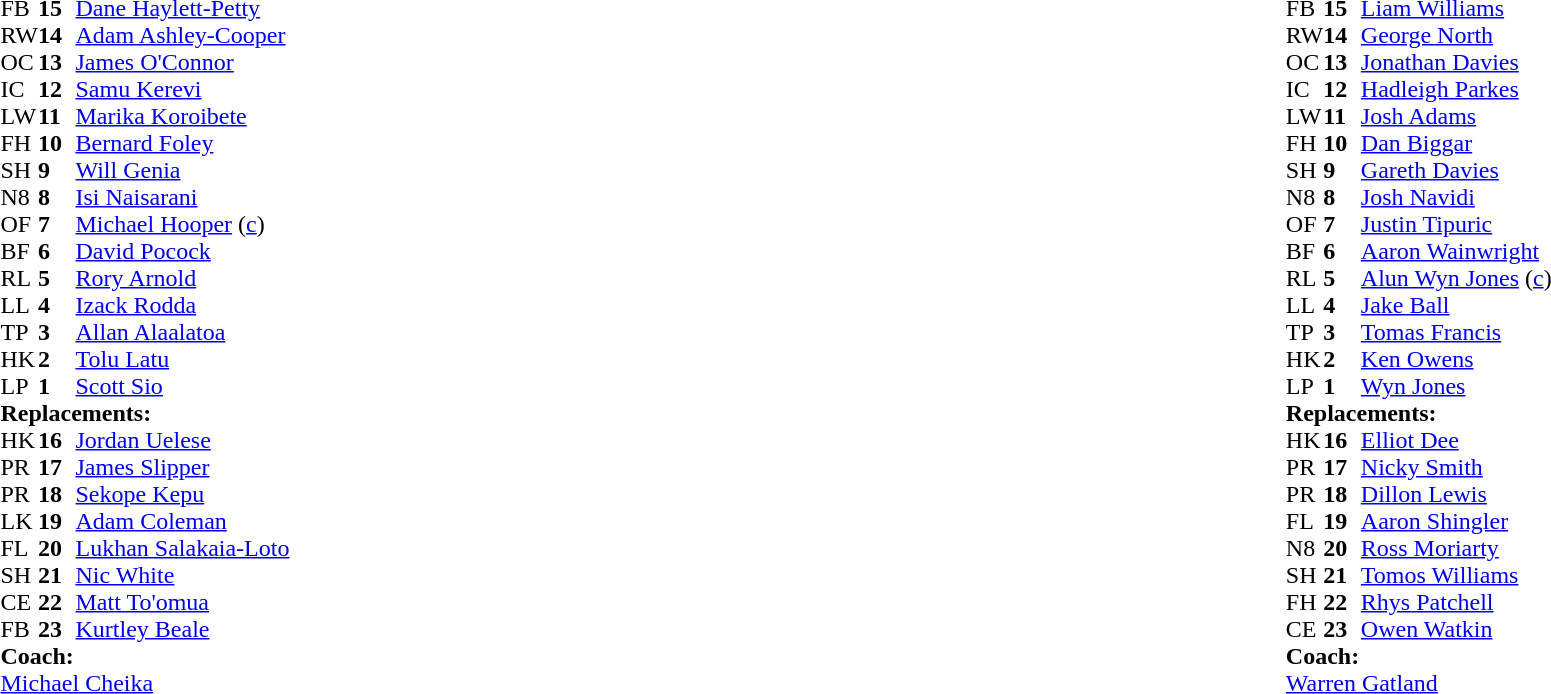<table style="width:100%;">
<tr>
<td style="vertical-align:top; width:50%;"><br><table style="font-size: 100%" cellspacing="0" cellpadding="0">
<tr>
<th width="25"></th>
<th width="25"></th>
</tr>
<tr>
<td>FB</td>
<td><strong>15</strong></td>
<td><a href='#'>Dane Haylett-Petty</a></td>
</tr>
<tr>
<td>RW</td>
<td><strong>14</strong></td>
<td><a href='#'>Adam Ashley-Cooper</a></td>
<td></td>
<td></td>
</tr>
<tr>
<td>OC</td>
<td><strong>13</strong></td>
<td><a href='#'>James O'Connor</a></td>
</tr>
<tr>
<td>IC</td>
<td><strong>12</strong></td>
<td><a href='#'>Samu Kerevi</a></td>
</tr>
<tr>
<td>LW</td>
<td><strong>11</strong></td>
<td><a href='#'>Marika Koroibete</a></td>
</tr>
<tr>
<td>FH</td>
<td><strong>10</strong></td>
<td><a href='#'>Bernard Foley</a></td>
<td></td>
<td></td>
</tr>
<tr>
<td>SH</td>
<td><strong>9</strong></td>
<td><a href='#'>Will Genia</a></td>
<td></td>
<td></td>
</tr>
<tr>
<td>N8</td>
<td><strong>8</strong></td>
<td><a href='#'>Isi Naisarani</a></td>
<td></td>
<td></td>
</tr>
<tr>
<td>OF</td>
<td><strong>7</strong></td>
<td><a href='#'>Michael Hooper</a> (<a href='#'>c</a>)</td>
</tr>
<tr>
<td>BF</td>
<td><strong>6</strong></td>
<td><a href='#'>David Pocock</a></td>
</tr>
<tr>
<td>RL</td>
<td><strong>5</strong></td>
<td><a href='#'>Rory Arnold</a></td>
<td></td>
<td></td>
</tr>
<tr>
<td>LL</td>
<td><strong>4</strong></td>
<td><a href='#'>Izack Rodda</a></td>
</tr>
<tr>
<td>TP</td>
<td><strong>3</strong></td>
<td><a href='#'>Allan Alaalatoa</a></td>
<td></td>
<td></td>
</tr>
<tr>
<td>HK</td>
<td><strong>2</strong></td>
<td><a href='#'>Tolu Latu</a></td>
<td></td>
<td></td>
</tr>
<tr>
<td>LP</td>
<td><strong>1</strong></td>
<td><a href='#'>Scott Sio</a></td>
<td></td>
<td></td>
</tr>
<tr>
<td colspan="3"><strong>Replacements:</strong></td>
</tr>
<tr>
<td>HK</td>
<td><strong>16</strong></td>
<td><a href='#'>Jordan Uelese</a></td>
<td></td>
<td></td>
</tr>
<tr>
<td>PR</td>
<td><strong>17</strong></td>
<td><a href='#'>James Slipper</a></td>
<td></td>
<td></td>
</tr>
<tr>
<td>PR</td>
<td><strong>18</strong></td>
<td><a href='#'>Sekope Kepu</a></td>
<td></td>
<td></td>
</tr>
<tr>
<td>LK</td>
<td><strong>19</strong></td>
<td><a href='#'>Adam Coleman</a></td>
<td></td>
<td></td>
</tr>
<tr>
<td>FL</td>
<td><strong>20</strong></td>
<td><a href='#'>Lukhan Salakaia-Loto</a></td>
<td></td>
<td></td>
</tr>
<tr>
<td>SH</td>
<td><strong>21</strong></td>
<td><a href='#'>Nic White</a></td>
<td></td>
<td></td>
</tr>
<tr>
<td>CE</td>
<td><strong>22</strong></td>
<td><a href='#'>Matt To'omua</a></td>
<td></td>
<td></td>
</tr>
<tr>
<td>FB</td>
<td><strong>23</strong></td>
<td><a href='#'>Kurtley Beale</a></td>
<td></td>
<td></td>
</tr>
<tr>
<td colspan="3"><strong>Coach:</strong></td>
</tr>
<tr>
<td colspan="4"> <a href='#'>Michael Cheika</a></td>
</tr>
</table>
</td>
<td style="vertical-align:top"></td>
<td style="vertical-align:top; width:50%;"><br><table cellspacing="0" cellpadding="0" style="font-size:100%; margin:auto;">
<tr>
<th width="25"></th>
<th width="25"></th>
</tr>
<tr>
<td>FB</td>
<td><strong>15</strong></td>
<td><a href='#'>Liam Williams</a></td>
</tr>
<tr>
<td>RW</td>
<td><strong>14</strong></td>
<td><a href='#'>George North</a></td>
</tr>
<tr>
<td>OC</td>
<td><strong>13</strong></td>
<td><a href='#'>Jonathan Davies</a></td>
</tr>
<tr>
<td>IC</td>
<td><strong>12</strong></td>
<td><a href='#'>Hadleigh Parkes</a></td>
<td></td>
<td></td>
</tr>
<tr>
<td>LW</td>
<td><strong>11</strong></td>
<td><a href='#'>Josh Adams</a></td>
</tr>
<tr>
<td>FH</td>
<td><strong>10</strong></td>
<td><a href='#'>Dan Biggar</a></td>
<td></td>
<td></td>
</tr>
<tr>
<td>SH</td>
<td><strong>9</strong></td>
<td><a href='#'>Gareth Davies</a></td>
<td></td>
<td></td>
</tr>
<tr>
<td>N8</td>
<td><strong>8</strong></td>
<td><a href='#'>Josh Navidi</a></td>
</tr>
<tr>
<td>OF</td>
<td><strong>7</strong></td>
<td><a href='#'>Justin Tipuric</a></td>
</tr>
<tr>
<td>BF</td>
<td><strong>6</strong></td>
<td><a href='#'>Aaron Wainwright</a></td>
<td></td>
<td></td>
</tr>
<tr>
<td>RL</td>
<td><strong>5</strong></td>
<td><a href='#'>Alun Wyn Jones</a> (<a href='#'>c</a>)</td>
</tr>
<tr>
<td>LL</td>
<td><strong>4</strong></td>
<td><a href='#'>Jake Ball</a></td>
<td></td>
<td></td>
</tr>
<tr>
<td>TP</td>
<td><strong>3</strong></td>
<td><a href='#'>Tomas Francis</a></td>
<td></td>
<td></td>
</tr>
<tr>
<td>HK</td>
<td><strong>2</strong></td>
<td><a href='#'>Ken Owens</a></td>
<td></td>
<td></td>
</tr>
<tr>
<td>LP</td>
<td><strong>1</strong></td>
<td><a href='#'>Wyn Jones</a></td>
<td></td>
<td></td>
</tr>
<tr>
<td colspan="3"><strong>Replacements:</strong></td>
</tr>
<tr>
<td>HK</td>
<td><strong>16</strong></td>
<td><a href='#'>Elliot Dee</a></td>
<td></td>
<td></td>
</tr>
<tr>
<td>PR</td>
<td><strong>17</strong></td>
<td><a href='#'>Nicky Smith</a></td>
<td></td>
<td></td>
</tr>
<tr>
<td>PR</td>
<td><strong>18</strong></td>
<td><a href='#'>Dillon Lewis</a></td>
<td></td>
<td></td>
</tr>
<tr>
<td>FL</td>
<td><strong>19</strong></td>
<td><a href='#'>Aaron Shingler</a></td>
<td></td>
<td></td>
</tr>
<tr>
<td>N8</td>
<td><strong>20</strong></td>
<td><a href='#'>Ross Moriarty</a></td>
<td></td>
<td></td>
</tr>
<tr>
<td>SH</td>
<td><strong>21</strong></td>
<td><a href='#'>Tomos Williams</a></td>
<td></td>
<td></td>
</tr>
<tr>
<td>FH</td>
<td><strong>22</strong></td>
<td><a href='#'>Rhys Patchell</a></td>
<td></td>
<td></td>
</tr>
<tr>
<td>CE</td>
<td><strong>23</strong></td>
<td><a href='#'>Owen Watkin</a></td>
<td></td>
<td></td>
</tr>
<tr>
<td colspan="3"><strong>Coach:</strong></td>
</tr>
<tr>
<td colspan="4"> <a href='#'>Warren Gatland</a></td>
</tr>
</table>
</td>
</tr>
</table>
